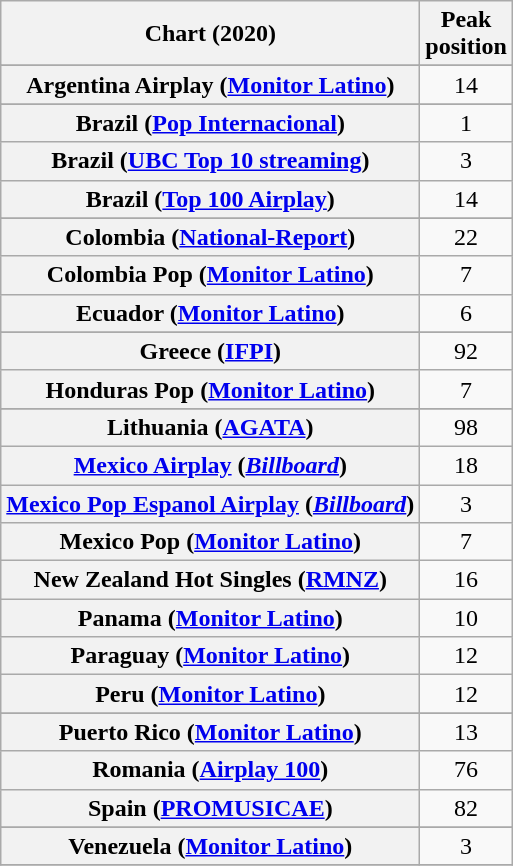<table class="wikitable sortable plainrowheaders" style="text-align:center">
<tr>
<th scope="col">Chart (2020)</th>
<th scope="col">Peak<br>position</th>
</tr>
<tr>
</tr>
<tr>
<th scope="row">Argentina Airplay (<a href='#'>Monitor Latino</a>)</th>
<td>14</td>
</tr>
<tr>
</tr>
<tr>
<th scope="row">Brazil (<a href='#'>Pop Internacional</a>)</th>
<td>1</td>
</tr>
<tr>
<th scope="row">Brazil (<a href='#'>UBC Top 10 streaming</a>)</th>
<td>3</td>
</tr>
<tr>
<th scope="row">Brazil (<a href='#'>Top 100 Airplay</a>)</th>
<td>14</td>
</tr>
<tr>
</tr>
<tr>
<th scope="row">Colombia (<a href='#'>National-Report</a>)</th>
<td>22</td>
</tr>
<tr>
<th scope="row">Colombia Pop (<a href='#'>Monitor Latino</a>)</th>
<td>7</td>
</tr>
<tr>
<th scope="row">Ecuador (<a href='#'>Monitor Latino</a>)</th>
<td>6</td>
</tr>
<tr>
</tr>
<tr>
<th scope="row">Greece (<a href='#'>IFPI</a>)</th>
<td>92</td>
</tr>
<tr>
<th scope="row">Honduras Pop (<a href='#'>Monitor Latino</a>)</th>
<td>7</td>
</tr>
<tr>
</tr>
<tr>
</tr>
<tr>
<th scope="row">Lithuania (<a href='#'>AGATA</a>)</th>
<td>98</td>
</tr>
<tr>
<th scope="row"><a href='#'>Mexico Airplay</a> (<em><a href='#'>Billboard</a></em>)</th>
<td>18</td>
</tr>
<tr>
<th scope="row"><a href='#'>Mexico Pop Espanol Airplay</a> (<em><a href='#'>Billboard</a></em>)</th>
<td>3</td>
</tr>
<tr>
<th scope="row">Mexico Pop (<a href='#'>Monitor Latino</a>)</th>
<td>7</td>
</tr>
<tr>
<th scope="row">New Zealand Hot Singles (<a href='#'>RMNZ</a>)</th>
<td>16</td>
</tr>
<tr>
<th scope="row">Panama (<a href='#'>Monitor Latino</a>)</th>
<td>10</td>
</tr>
<tr>
<th scope="row">Paraguay (<a href='#'>Monitor Latino</a>)</th>
<td>12</td>
</tr>
<tr>
<th scope="row">Peru (<a href='#'>Monitor Latino</a>)</th>
<td>12</td>
</tr>
<tr>
</tr>
<tr>
<th scope="row">Puerto Rico (<a href='#'>Monitor Latino</a>)</th>
<td>13</td>
</tr>
<tr>
<th scope="row">Romania (<a href='#'>Airplay 100</a>)</th>
<td>76</td>
</tr>
<tr>
<th scope="row">Spain (<a href='#'>PROMUSICAE</a>)</th>
<td>82</td>
</tr>
<tr>
</tr>
<tr>
</tr>
<tr>
</tr>
<tr>
</tr>
<tr>
</tr>
<tr>
</tr>
<tr>
<th scope="row">Venezuela (<a href='#'>Monitor Latino</a>)</th>
<td>3</td>
</tr>
<tr>
</tr>
</table>
